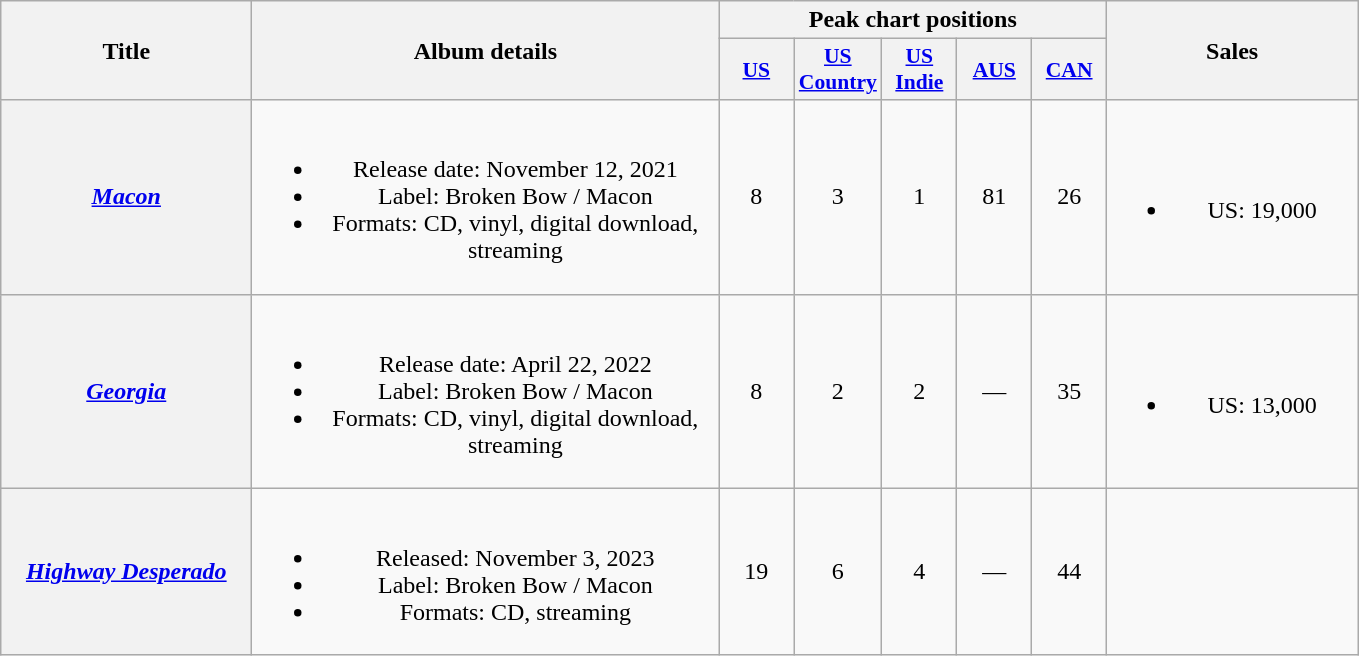<table class="wikitable plainrowheaders" style="text-align:center;">
<tr>
<th scope="col" rowspan="2" style="width:10em;">Title</th>
<th scope="col" rowspan="2" style="width:19em;">Album details</th>
<th scope="col" colspan="5">Peak chart positions</th>
<th scope="col" rowspan="2" style="width:10em;">Sales</th>
</tr>
<tr>
<th scope="col" style="width:3em;font-size:90%;"><a href='#'>US</a><br></th>
<th scope="col" style="width:3em;font-size:90%;"><a href='#'>US<br>Country</a><br></th>
<th scope="col" style="width:3em;font-size:90%;"><a href='#'>US<br>Indie</a><br></th>
<th scope="col" style="width:3em;font-size:90%;"><a href='#'>AUS</a><br></th>
<th scope="col" style="width:3em;font-size:90%;"><a href='#'>CAN</a><br></th>
</tr>
<tr>
<th scope="row"><em><a href='#'>Macon</a></em></th>
<td><br><ul><li>Release date: November 12, 2021</li><li>Label: Broken Bow / Macon</li><li>Formats: CD, vinyl, digital download, streaming</li></ul></td>
<td>8</td>
<td>3</td>
<td>1</td>
<td>81</td>
<td>26</td>
<td><br><ul><li>US: 19,000</li></ul></td>
</tr>
<tr>
<th scope="row"><em><a href='#'>Georgia</a></em></th>
<td><br><ul><li>Release date: April 22, 2022</li><li>Label: Broken Bow / Macon</li><li>Formats: CD, vinyl, digital download, streaming</li></ul></td>
<td>8</td>
<td>2</td>
<td>2</td>
<td>—</td>
<td>35</td>
<td><br><ul><li>US: 13,000</li></ul></td>
</tr>
<tr>
<th scope="row"><em><a href='#'>Highway Desperado</a></em></th>
<td><br><ul><li>Released: November 3, 2023</li><li>Label: Broken Bow / Macon</li><li>Formats: CD, streaming</li></ul></td>
<td>19</td>
<td>6</td>
<td>4</td>
<td>—</td>
<td>44</td>
<td></td>
</tr>
</table>
